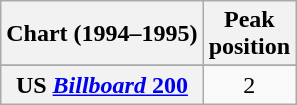<table class="wikitable sortable plainrowheaders">
<tr>
<th scope="col">Chart (1994–1995)</th>
<th scope="col">Peak<br>position</th>
</tr>
<tr>
</tr>
<tr>
</tr>
<tr>
</tr>
<tr>
</tr>
<tr>
</tr>
<tr>
</tr>
<tr>
</tr>
<tr>
</tr>
<tr>
</tr>
<tr>
</tr>
<tr>
</tr>
<tr>
</tr>
<tr>
<th scope="row">US <a href='#'><em>Billboard</em> 200</a></th>
<td style="text-align:center">2</td>
</tr>
</table>
